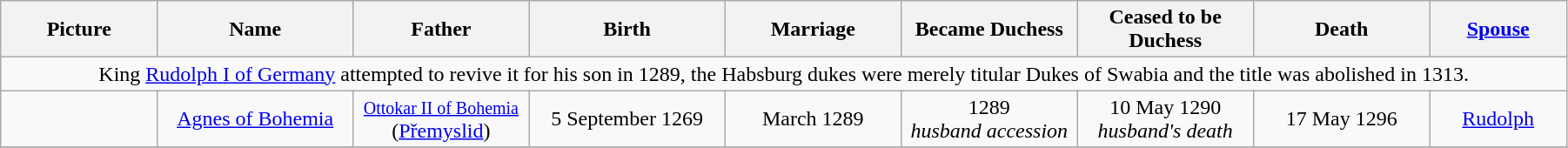<table width=95% class="wikitable">
<tr>
<th width = "8%">Picture</th>
<th width = "10%">Name</th>
<th width = "9%">Father</th>
<th width = "10%">Birth</th>
<th width = "9%">Marriage</th>
<th width = "9%">Became Duchess</th>
<th width = "9%">Ceased to be Duchess</th>
<th width = "9%">Death</th>
<th width = "7%"><a href='#'>Spouse</a></th>
</tr>
<tr>
<td align="center" colspan="9">King <a href='#'>Rudolph I of Germany</a> attempted to revive it for his son in 1289, the Habsburg dukes were merely titular Dukes of Swabia and the title was abolished in 1313.</td>
</tr>
<tr>
<td align="center"></td>
<td align="center"><a href='#'>Agnes of Bohemia</a></td>
<td align="center"><small><a href='#'>Ottokar II of Bohemia</a></small><br>(<a href='#'>Přemyslid</a>)</td>
<td align="center">5 September 1269</td>
<td align="center">March 1289</td>
<td align="center">1289<br><em>husband accession</em></td>
<td align="center">10 May 1290<br><em>husband's death</em></td>
<td align="center">17 May 1296</td>
<td align="center"><a href='#'>Rudolph</a></td>
</tr>
<tr>
</tr>
</table>
